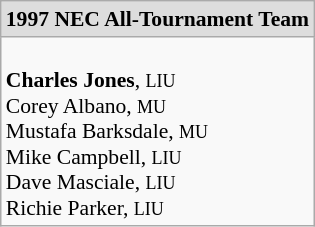<table class="wikitable" style="white-space:nowrap; font-size:90%;">
<tr>
<td colspan="7" style="text-align:center; background:#ddd;"><strong>1997 NEC  All-Tournament Team</strong></td>
</tr>
<tr>
<td><br><strong>Charles Jones</strong>, <small>LIU</small><br>
Corey Albano, <small>MU</small><br>   
Mustafa Barksdale, <small>MU</small><br>
Mike Campbell, <small>LIU</small><br>
Dave Masciale, <small>LIU</small><br>
Richie Parker, <small>LIU</small><br></td>
</tr>
</table>
